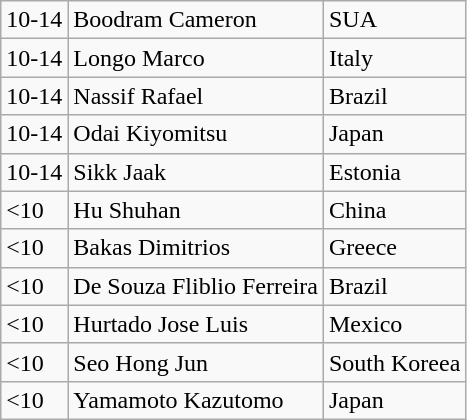<table class="wikitable">
<tr>
<td>10-14</td>
<td>Boodram Cameron</td>
<td>SUA</td>
</tr>
<tr>
<td>10-14</td>
<td>Longo Marco</td>
<td>Italy</td>
</tr>
<tr>
<td>10-14</td>
<td>Nassif Rafael</td>
<td>Brazil</td>
</tr>
<tr>
<td>10-14</td>
<td>Odai Kiyomitsu</td>
<td>Japan</td>
</tr>
<tr>
<td>10-14</td>
<td>Sikk Jaak</td>
<td>Estonia</td>
</tr>
<tr>
<td><10</td>
<td>Hu Shuhan</td>
<td>China</td>
</tr>
<tr>
<td><10</td>
<td>Bakas Dimitrios</td>
<td>Greece</td>
</tr>
<tr>
<td><10</td>
<td>De Souza Fliblio Ferreira</td>
<td>Brazil</td>
</tr>
<tr>
<td><10</td>
<td>Hurtado Jose Luis</td>
<td>Mexico</td>
</tr>
<tr>
<td><10</td>
<td>Seo Hong Jun</td>
<td>South Koreea</td>
</tr>
<tr>
<td><10</td>
<td>Yamamoto Kazutomo</td>
<td>Japan</td>
</tr>
</table>
